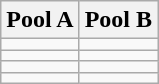<table class="wikitable">
<tr>
<th width=50%>Pool A</th>
<th width=50%>Pool B</th>
</tr>
<tr>
<td></td>
<td></td>
</tr>
<tr>
<td></td>
<td></td>
</tr>
<tr>
<td></td>
<td></td>
</tr>
<tr>
<td></td>
<td></td>
</tr>
</table>
